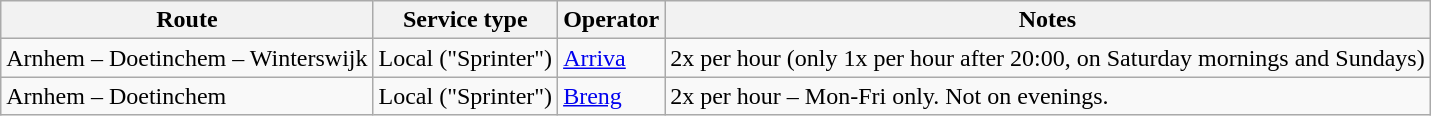<table class="wikitable">
<tr>
<th>Route</th>
<th>Service type</th>
<th>Operator</th>
<th>Notes</th>
</tr>
<tr>
<td>Arnhem – Doetinchem – Winterswijk</td>
<td>Local ("Sprinter")</td>
<td><a href='#'>Arriva</a></td>
<td>2x per hour (only 1x per hour after 20:00, on Saturday mornings and Sundays)</td>
</tr>
<tr>
<td>Arnhem – Doetinchem</td>
<td>Local ("Sprinter")</td>
<td><a href='#'>Breng</a></td>
<td>2x per hour – Mon-Fri only. Not on evenings.</td>
</tr>
</table>
